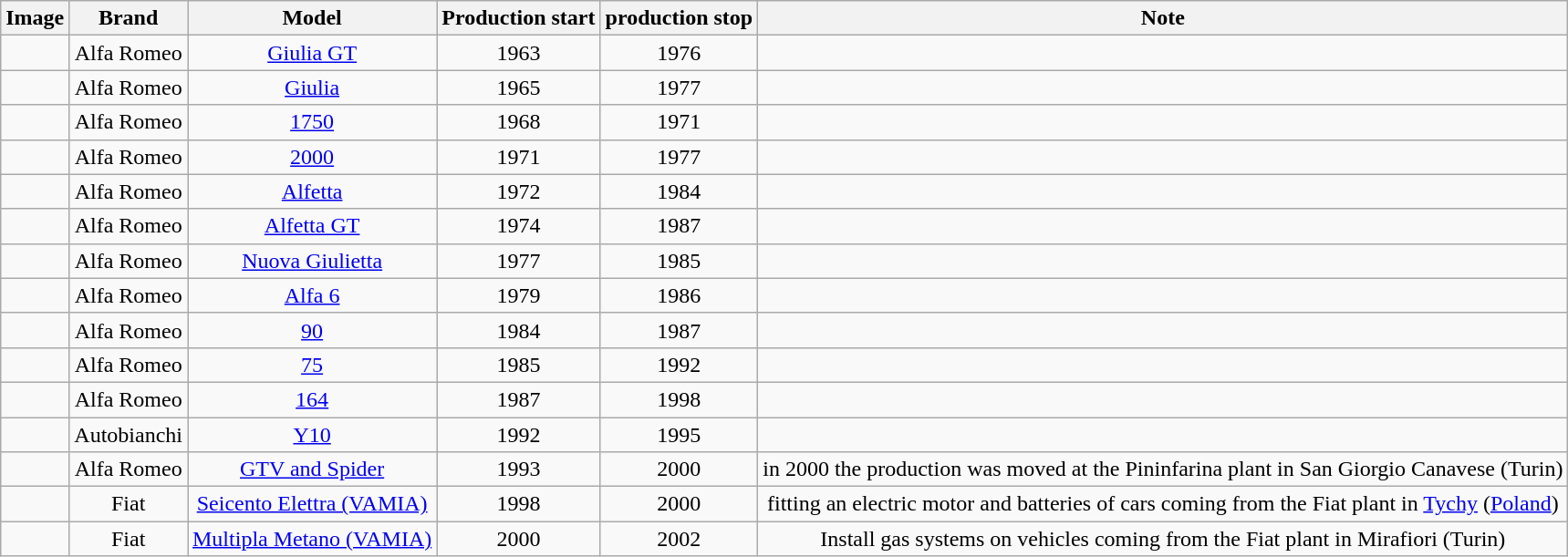<table class="wikitable">
<tr>
<th>Image</th>
<th>Brand</th>
<th>Model</th>
<th>Production start</th>
<th>production stop</th>
<th>Note</th>
</tr>
<tr>
<td style="text-align:center;"></td>
<td style="text-align:center;">Alfa Romeo</td>
<td style="text-align:center;"><a href='#'>Giulia GT</a></td>
<td style="text-align:center;">1963</td>
<td style="text-align:center;">1976</td>
<td style="text-align:center;"></td>
</tr>
<tr>
<td style="text-align:center;"></td>
<td style="text-align:center;">Alfa Romeo</td>
<td style="text-align:center;"><a href='#'>Giulia</a></td>
<td style="text-align:center;">1965</td>
<td style="text-align:center;">1977</td>
<td style="text-align:center;"></td>
</tr>
<tr>
<td style="text-align:center;"></td>
<td style="text-align:center;">Alfa Romeo</td>
<td style="text-align:center;"><a href='#'>1750</a></td>
<td style="text-align:center;">1968</td>
<td style="text-align:center;">1971</td>
<td style="text-align:center;"></td>
</tr>
<tr>
<td style="text-align:center;"></td>
<td style="text-align:center;">Alfa Romeo</td>
<td style="text-align:center;"><a href='#'>2000</a></td>
<td style="text-align:center;">1971</td>
<td style="text-align:center;">1977</td>
<td style="text-align:center;"></td>
</tr>
<tr>
<td style="text-align:center;"></td>
<td style="text-align:center;">Alfa Romeo</td>
<td style="text-align:center;"><a href='#'>Alfetta</a></td>
<td style="text-align:center;">1972</td>
<td style="text-align:center;">1984</td>
<td style="text-align:center;"></td>
</tr>
<tr>
<td style="text-align:center;"></td>
<td style="text-align:center;">Alfa Romeo</td>
<td style="text-align:center;"><a href='#'>Alfetta GT</a></td>
<td style="text-align:center;">1974</td>
<td style="text-align:center;">1987</td>
<td style="text-align:center;"></td>
</tr>
<tr>
<td style="text-align:center;"></td>
<td style="text-align:center;">Alfa Romeo</td>
<td style="text-align:center;"><a href='#'>Nuova Giulietta</a></td>
<td style="text-align:center;">1977</td>
<td style="text-align:center;">1985</td>
<td style="text-align:center;"></td>
</tr>
<tr>
<td style="text-align:center;"></td>
<td style="text-align:center;">Alfa Romeo</td>
<td style="text-align:center;"><a href='#'>Alfa 6</a></td>
<td style="text-align:center;">1979</td>
<td style="text-align:center;">1986</td>
<td style="text-align:center;"></td>
</tr>
<tr>
<td style="text-align:center;"></td>
<td style="text-align:center;">Alfa Romeo</td>
<td style="text-align:center;"><a href='#'>90</a></td>
<td style="text-align:center;">1984</td>
<td style="text-align:center;">1987</td>
<td style="text-align:center;"></td>
</tr>
<tr>
<td style="text-align:center;"></td>
<td style="text-align:center;">Alfa Romeo</td>
<td style="text-align:center;"><a href='#'>75</a></td>
<td style="text-align:center;">1985</td>
<td style="text-align:center;">1992</td>
<td style="text-align:center;"></td>
</tr>
<tr>
<td style="text-align:center;"></td>
<td style="text-align:center;">Alfa Romeo</td>
<td style="text-align:center;"><a href='#'>164</a></td>
<td style="text-align:center;">1987</td>
<td style="text-align:center;">1998</td>
<td style="text-align:center;"></td>
</tr>
<tr>
<td style="text-align:center;"></td>
<td style="text-align:center;">Autobianchi</td>
<td style="text-align:center;"><a href='#'>Y10</a></td>
<td style="text-align:center;">1992</td>
<td style="text-align:center;">1995</td>
<td style="text-align:center;"></td>
</tr>
<tr>
<td style="text-align:center;"></td>
<td style="text-align:center;">Alfa Romeo</td>
<td style="text-align:center;"><a href='#'>GTV and Spider</a></td>
<td style="text-align:center;">1993</td>
<td style="text-align:center;">2000</td>
<td style="text-align:center;">in 2000 the production was moved at the Pininfarina plant in San Giorgio Canavese (Turin)</td>
</tr>
<tr>
<td style="text-align:center;"></td>
<td style="text-align:center;">Fiat</td>
<td style="text-align:center;"><a href='#'>Seicento Elettra (VAMIA)</a></td>
<td style="text-align:center;">1998</td>
<td style="text-align:center;">2000</td>
<td style="text-align:center;">fitting an electric motor and batteries of cars coming from the Fiat plant in <a href='#'>Tychy</a> (<a href='#'>Poland</a>)</td>
</tr>
<tr>
<td style="text-align:center;"></td>
<td style="text-align:center;">Fiat</td>
<td style="text-align:center;"><a href='#'>Multipla Metano (VAMIA)</a></td>
<td style="text-align:center;">2000</td>
<td style="text-align:center;">2002</td>
<td style="text-align:center;">Install gas systems on vehicles coming from the Fiat plant in Mirafiori (Turin)</td>
</tr>
</table>
